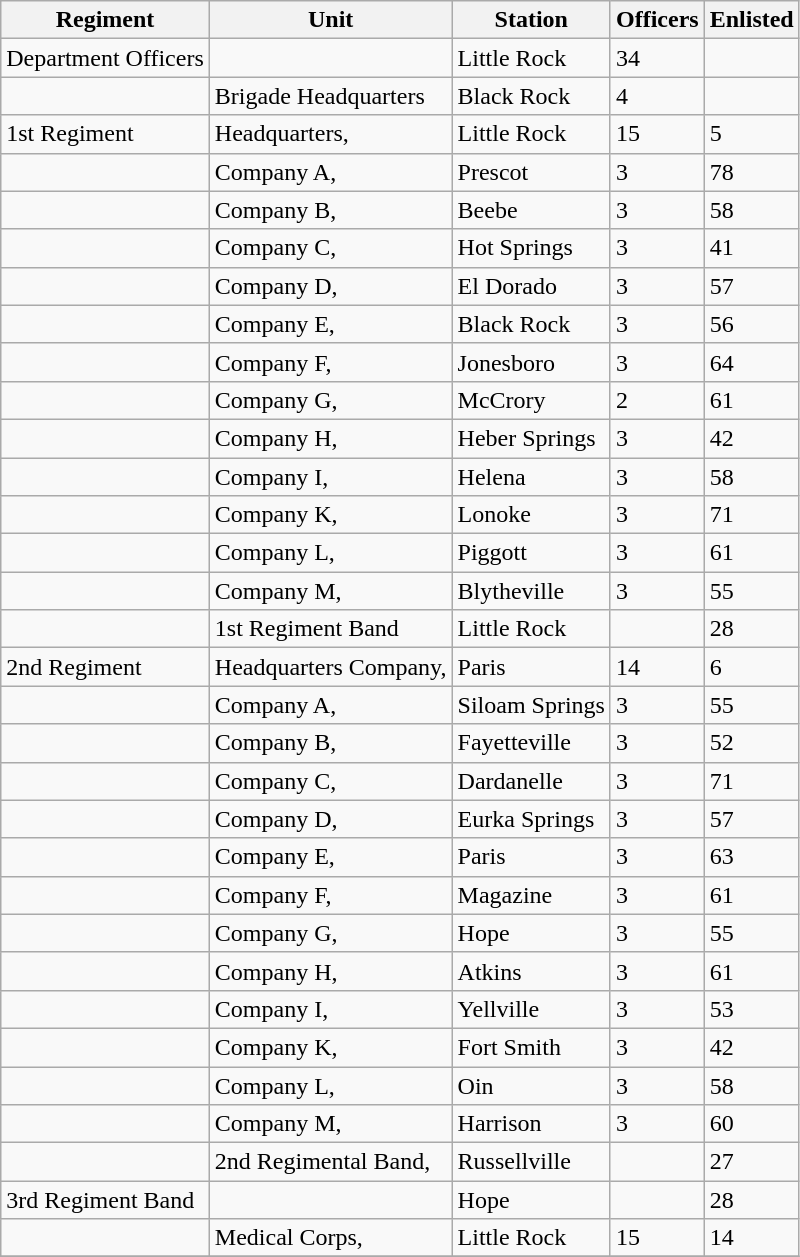<table class="wikitable">
<tr>
<th>Regiment</th>
<th>Unit</th>
<th>Station</th>
<th>Officers</th>
<th>Enlisted</th>
</tr>
<tr>
<td>Department Officers</td>
<td></td>
<td>Little Rock</td>
<td>34</td>
<td></td>
</tr>
<tr>
<td></td>
<td>Brigade Headquarters</td>
<td>Black Rock</td>
<td>4</td>
<td></td>
</tr>
<tr>
<td>1st Regiment</td>
<td>Headquarters,</td>
<td>Little Rock</td>
<td>15</td>
<td>5</td>
</tr>
<tr>
<td></td>
<td>Company A,</td>
<td>Prescot</td>
<td>3</td>
<td>78</td>
</tr>
<tr>
<td></td>
<td>Company B,</td>
<td>Beebe</td>
<td>3</td>
<td>58</td>
</tr>
<tr>
<td></td>
<td>Company C,</td>
<td>Hot Springs</td>
<td>3</td>
<td>41</td>
</tr>
<tr>
<td></td>
<td>Company D,</td>
<td>El Dorado</td>
<td>3</td>
<td>57</td>
</tr>
<tr>
<td></td>
<td>Company E,</td>
<td>Black Rock</td>
<td>3</td>
<td>56</td>
</tr>
<tr>
<td></td>
<td>Company F,</td>
<td>Jonesboro</td>
<td>3</td>
<td>64</td>
</tr>
<tr>
<td></td>
<td>Company G,</td>
<td>McCrory</td>
<td>2</td>
<td>61</td>
</tr>
<tr>
<td></td>
<td>Company H,</td>
<td>Heber Springs</td>
<td>3</td>
<td>42</td>
</tr>
<tr>
<td></td>
<td>Company I,</td>
<td>Helena</td>
<td>3</td>
<td>58</td>
</tr>
<tr>
<td></td>
<td>Company K,</td>
<td>Lonoke</td>
<td>3</td>
<td>71</td>
</tr>
<tr>
<td></td>
<td>Company L,</td>
<td>Piggott</td>
<td>3</td>
<td>61</td>
</tr>
<tr>
<td></td>
<td>Company M,</td>
<td>Blytheville</td>
<td>3</td>
<td>55</td>
</tr>
<tr>
<td></td>
<td>1st Regiment Band</td>
<td>Little Rock</td>
<td></td>
<td>28</td>
</tr>
<tr>
<td>2nd Regiment</td>
<td>Headquarters Company,</td>
<td>Paris</td>
<td>14</td>
<td>6</td>
</tr>
<tr>
<td></td>
<td>Company A,</td>
<td>Siloam Springs</td>
<td>3</td>
<td>55</td>
</tr>
<tr>
<td></td>
<td>Company B,</td>
<td>Fayetteville</td>
<td>3</td>
<td>52</td>
</tr>
<tr>
<td></td>
<td>Company C,</td>
<td>Dardanelle</td>
<td>3</td>
<td>71</td>
</tr>
<tr>
<td></td>
<td>Company D,</td>
<td>Eurka Springs</td>
<td>3</td>
<td>57</td>
</tr>
<tr>
<td></td>
<td>Company E,</td>
<td>Paris</td>
<td>3</td>
<td>63</td>
</tr>
<tr>
<td></td>
<td>Company F,</td>
<td>Magazine</td>
<td>3</td>
<td>61</td>
</tr>
<tr>
<td></td>
<td>Company G,</td>
<td>Hope</td>
<td>3</td>
<td>55</td>
</tr>
<tr>
<td></td>
<td>Company H,</td>
<td>Atkins</td>
<td>3</td>
<td>61</td>
</tr>
<tr>
<td></td>
<td>Company I,</td>
<td>Yellville</td>
<td>3</td>
<td>53</td>
</tr>
<tr>
<td></td>
<td>Company K,</td>
<td>Fort Smith</td>
<td>3</td>
<td>42</td>
</tr>
<tr>
<td></td>
<td>Company L,</td>
<td>Oin</td>
<td>3</td>
<td>58</td>
</tr>
<tr>
<td></td>
<td>Company M,</td>
<td>Harrison</td>
<td>3</td>
<td>60</td>
</tr>
<tr>
<td></td>
<td>2nd Regimental Band,</td>
<td>Russellville</td>
<td></td>
<td>27</td>
</tr>
<tr>
<td>3rd Regiment Band</td>
<td></td>
<td>Hope</td>
<td></td>
<td>28</td>
</tr>
<tr>
<td></td>
<td>Medical Corps,</td>
<td>Little Rock</td>
<td>15</td>
<td>14</td>
</tr>
<tr>
</tr>
</table>
